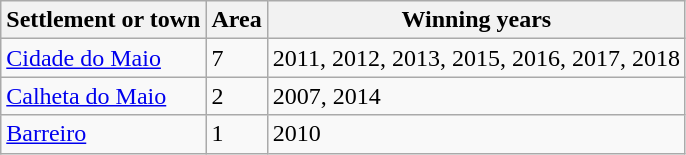<table class="wikitable">
<tr>
<th>Settlement or town</th>
<th>Area</th>
<th>Winning years</th>
</tr>
<tr>
<td><a href='#'>Cidade do Maio</a></td>
<td>7</td>
<td>2011, 2012, 2013, 2015, 2016, 2017, 2018</td>
</tr>
<tr>
<td><a href='#'>Calheta do Maio</a></td>
<td>2</td>
<td>2007, 2014</td>
</tr>
<tr>
<td><a href='#'>Barreiro</a></td>
<td>1</td>
<td>2010</td>
</tr>
</table>
